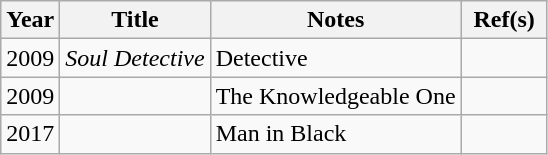<table class="wikitable plainrowheaders">
<tr>
<th scope="col">Year</th>
<th scope="col">Title</th>
<th scope="col">Notes</th>
<th scope="col" style="width:50px;">Ref(s)</th>
</tr>
<tr>
<td>2009</td>
<td><em>Soul Detective</em></td>
<td>Detective</td>
<td style="text-align:center;"></td>
</tr>
<tr>
<td>2009</td>
<td><em></em></td>
<td>The Knowledgeable One</td>
<td style="text-align:center;"></td>
</tr>
<tr>
<td>2017</td>
<td><em></em></td>
<td>Man in Black</td>
<td style="text-align:center;"></td>
</tr>
</table>
